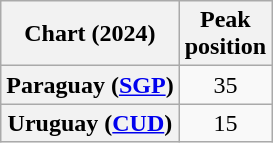<table class="wikitable sortable plainrowheaders" style="text-align:center">
<tr>
<th scope="col">Chart (2024)</th>
<th scope="col">Peak<br>position</th>
</tr>
<tr>
<th scope="row">Paraguay (<a href='#'>SGP</a>)</th>
<td>35</td>
</tr>
<tr>
<th scope="row">Uruguay (<a href='#'>CUD</a>)</th>
<td>15</td>
</tr>
</table>
